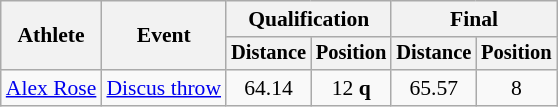<table class=wikitable style=font-size:90%>
<tr>
<th rowspan=2>Athlete</th>
<th rowspan=2>Event</th>
<th colspan=2>Qualification</th>
<th colspan=2>Final</th>
</tr>
<tr style=font-size:95%>
<th>Distance</th>
<th>Position</th>
<th>Distance</th>
<th>Position</th>
</tr>
<tr align=center>
<td align=left><a href='#'>Alex Rose</a></td>
<td align=left><a href='#'>Discus throw</a></td>
<td>64.14</td>
<td>12 <strong>q</strong></td>
<td>65.57</td>
<td>8</td>
</tr>
</table>
